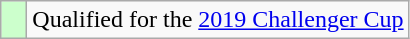<table class="wikitable" style="text-align:left">
<tr>
<td width=10px bgcolor=#ccffcc></td>
<td>Qualified for the <a href='#'>2019 Challenger Cup</a></td>
</tr>
</table>
